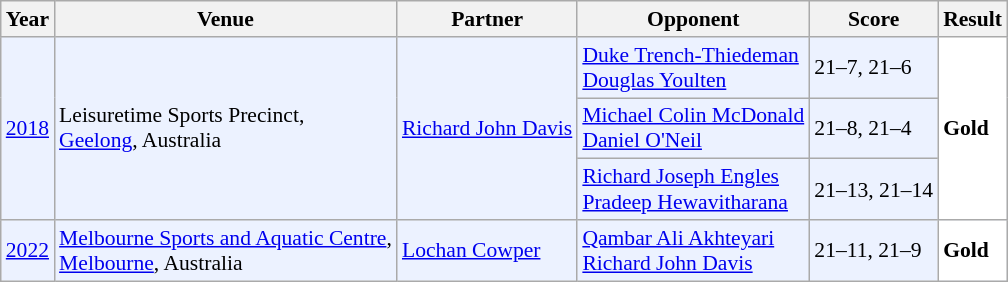<table class="sortable wikitable" style="font-size: 90%;">
<tr>
<th>Year</th>
<th>Venue</th>
<th>Partner</th>
<th>Opponent</th>
<th>Score</th>
<th>Result</th>
</tr>
<tr style="background:#ECF2FF">
<td rowspan="3" align="center"><a href='#'>2018</a></td>
<td rowspan="3" align="left">Leisuretime Sports Precinct,<br><a href='#'>Geelong</a>, Australia</td>
<td rowspan="3" align="left"> <a href='#'>Richard John Davis</a></td>
<td align="left"> <a href='#'>Duke Trench-Thiedeman</a><br> <a href='#'>Douglas Youlten</a></td>
<td>21–7, 21–6</td>
<td rowspan="3" style="text-align:left; background:white"> <strong>Gold</strong></td>
</tr>
<tr style="background:#ECF2FF">
<td align="left"> <a href='#'>Michael Colin McDonald</a><br> <a href='#'>Daniel O'Neil</a></td>
<td>21–8, 21–4</td>
</tr>
<tr style="background:#ECF2FF">
<td align="left"> <a href='#'>Richard Joseph Engles</a><br> <a href='#'>Pradeep Hewavitharana</a></td>
<td>21–13, 21–14</td>
</tr>
<tr style="background:#ECF2FF">
<td align="center"><a href='#'>2022</a></td>
<td align="left"><a href='#'>Melbourne Sports and Aquatic Centre</a>,<br><a href='#'>Melbourne</a>, Australia</td>
<td align="left"> <a href='#'>Lochan Cowper</a></td>
<td align="left"> <a href='#'>Qambar Ali Akhteyari</a><br> <a href='#'>Richard John Davis</a></td>
<td align="left">21–11, 21–9</td>
<td style="text-align:left; background:white"> <strong>Gold</strong></td>
</tr>
</table>
